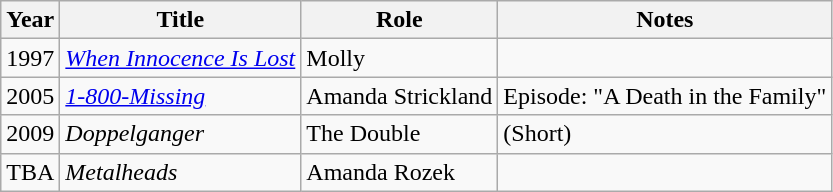<table class="wikitable sortable">
<tr>
<th>Year</th>
<th>Title</th>
<th>Role</th>
<th class="unsortable">Notes</th>
</tr>
<tr>
<td>1997</td>
<td><em><a href='#'>When Innocence Is Lost</a></em></td>
<td>Molly</td>
<td></td>
</tr>
<tr>
<td>2005</td>
<td><em><a href='#'>1-800-Missing</a></em></td>
<td>Amanda Strickland</td>
<td>Episode: "A Death in the Family"</td>
</tr>
<tr>
<td>2009</td>
<td><em>Doppelganger</em></td>
<td>The Double</td>
<td>(Short)</td>
</tr>
<tr>
<td>TBA</td>
<td><em>Metalheads</em></td>
<td>Amanda Rozek</td>
<td></td>
</tr>
</table>
